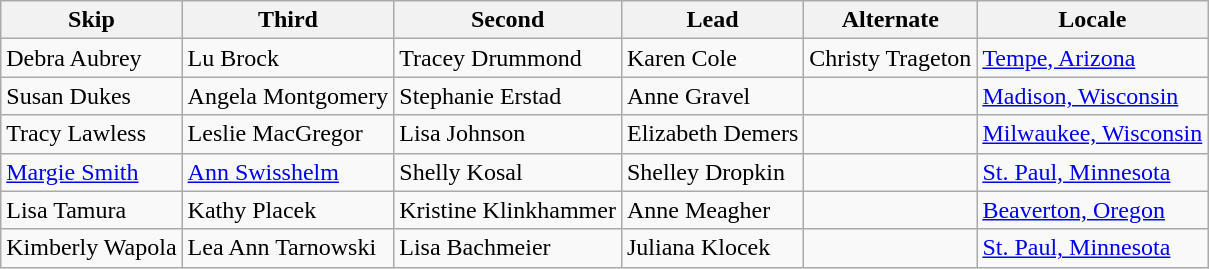<table class="wikitable">
<tr>
<th>Skip</th>
<th>Third</th>
<th>Second</th>
<th>Lead</th>
<th>Alternate</th>
<th>Locale</th>
</tr>
<tr>
<td>Debra Aubrey</td>
<td>Lu Brock</td>
<td>Tracey Drummond</td>
<td>Karen Cole</td>
<td>Christy Trageton</td>
<td> <a href='#'>Tempe, Arizona</a></td>
</tr>
<tr>
<td>Susan Dukes</td>
<td>Angela Montgomery</td>
<td>Stephanie Erstad</td>
<td>Anne Gravel</td>
<td></td>
<td> <a href='#'>Madison, Wisconsin</a></td>
</tr>
<tr>
<td>Tracy Lawless</td>
<td>Leslie MacGregor</td>
<td>Lisa Johnson</td>
<td>Elizabeth Demers</td>
<td></td>
<td> <a href='#'>Milwaukee, Wisconsin</a></td>
</tr>
<tr>
<td><a href='#'>Margie Smith</a></td>
<td><a href='#'>Ann Swisshelm</a></td>
<td>Shelly Kosal</td>
<td>Shelley Dropkin</td>
<td></td>
<td> <a href='#'>St. Paul, Minnesota</a></td>
</tr>
<tr>
<td>Lisa Tamura</td>
<td>Kathy Placek</td>
<td>Kristine Klinkhammer</td>
<td>Anne Meagher</td>
<td></td>
<td> <a href='#'>Beaverton, Oregon</a></td>
</tr>
<tr>
<td>Kimberly Wapola</td>
<td>Lea Ann Tarnowski</td>
<td>Lisa Bachmeier</td>
<td>Juliana Klocek</td>
<td></td>
<td> <a href='#'>St. Paul, Minnesota</a></td>
</tr>
</table>
